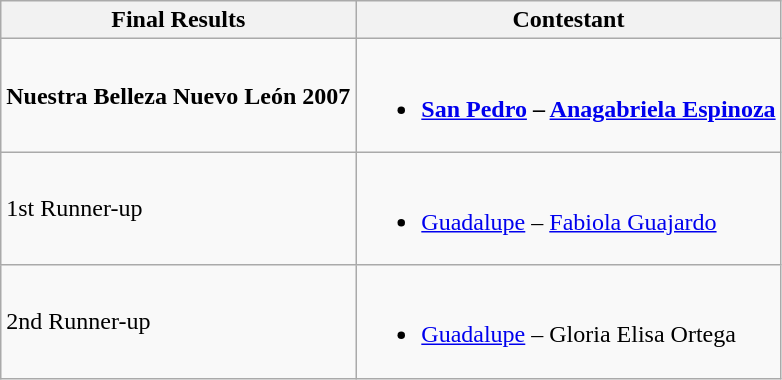<table class="wikitable">
<tr>
<th>Final Results</th>
<th>Contestant</th>
</tr>
<tr>
<td><strong>Nuestra Belleza Nuevo León 2007</strong></td>
<td><br><ul><li><strong><a href='#'>San Pedro</a> – <a href='#'>Anagabriela Espinoza</a></strong></li></ul></td>
</tr>
<tr>
<td>1st Runner-up</td>
<td><br><ul><li><a href='#'>Guadalupe</a> – <a href='#'>Fabiola Guajardo</a></li></ul></td>
</tr>
<tr>
<td>2nd Runner-up</td>
<td><br><ul><li><a href='#'>Guadalupe</a> – Gloria Elisa Ortega</li></ul></td>
</tr>
</table>
